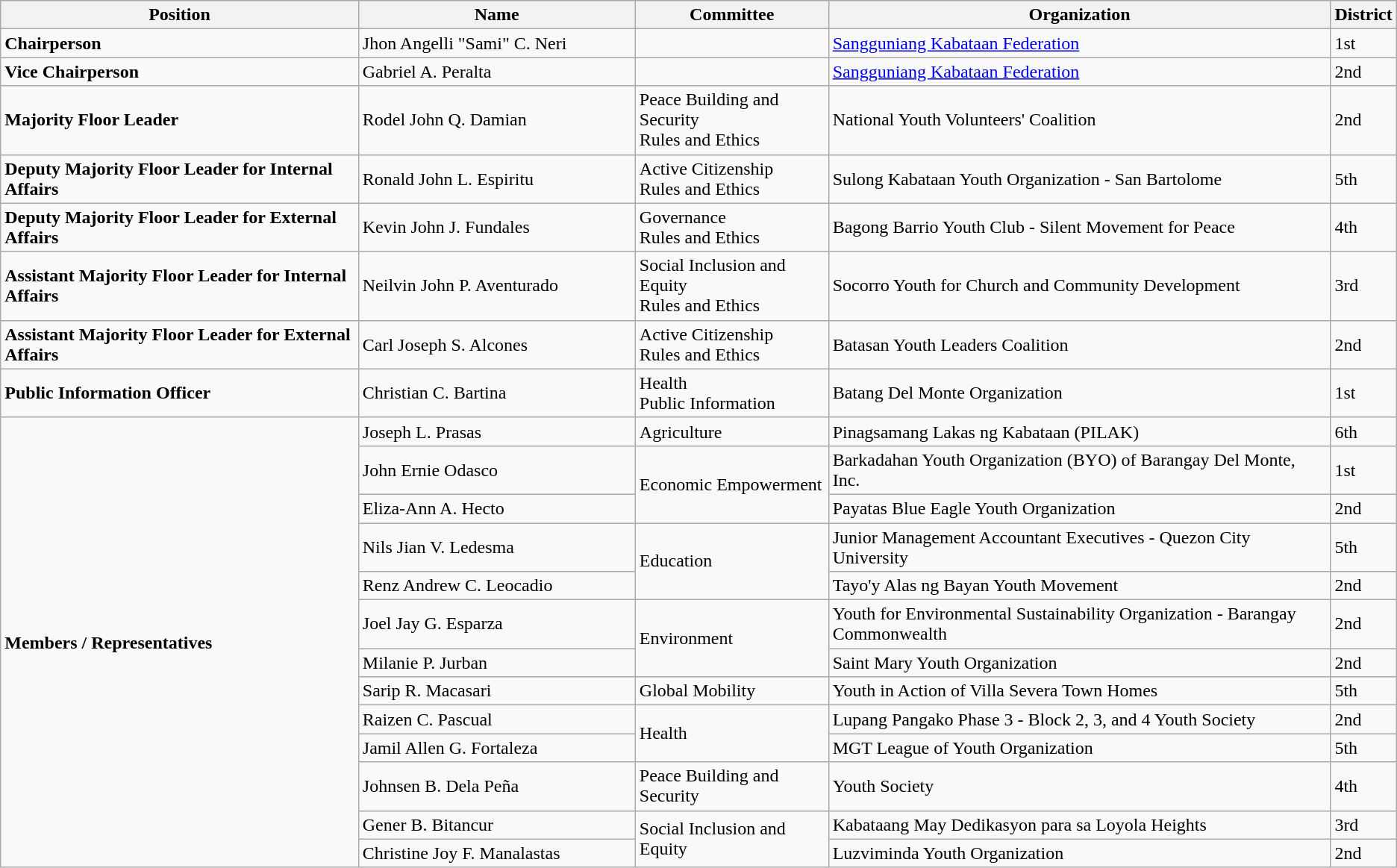<table class=wikitable>
<tr>
<th>Position</th>
<th style=width:15em>Name</th>
<th>Committee</th>
<th>Organization</th>
<th>District</th>
</tr>
<tr>
<td><strong>Chairperson</strong></td>
<td>Jhon Angelli "Sami" C. Neri</td>
<td></td>
<td><a href='#'>Sangguniang Kabataan Federation</a></td>
<td>1st</td>
</tr>
<tr>
<td><strong>Vice Chairperson</strong></td>
<td>Gabriel A. Peralta</td>
<td></td>
<td><a href='#'>Sangguniang Kabataan Federation</a></td>
<td>2nd</td>
</tr>
<tr>
<td><strong>Majority Floor Leader</strong></td>
<td>Rodel John Q. Damian</td>
<td>Peace Building and Security<br>Rules and Ethics</td>
<td>National Youth Volunteers' Coalition</td>
<td>2nd</td>
</tr>
<tr>
<td><strong>Deputy Majority Floor Leader for Internal Affairs</strong></td>
<td>Ronald John L. Espiritu</td>
<td>Active Citizenship<br>Rules and Ethics</td>
<td>Sulong Kabataan Youth Organization - San Bartolome</td>
<td>5th</td>
</tr>
<tr>
<td><strong>Deputy Majority Floor Leader for External Affairs</strong></td>
<td>Kevin John J. Fundales</td>
<td>Governance<br>Rules and Ethics</td>
<td>Bagong Barrio Youth Club - Silent Movement for Peace</td>
<td>4th</td>
</tr>
<tr>
<td><strong>Assistant Majority Floor Leader for Internal Affairs</strong></td>
<td>Neilvin John P. Aventurado</td>
<td>Social Inclusion and Equity<br>Rules and Ethics</td>
<td>Socorro Youth for Church and Community Development</td>
<td>3rd</td>
</tr>
<tr>
<td><strong>Assistant Majority Floor Leader for External Affairs</strong></td>
<td>Carl Joseph S. Alcones</td>
<td>Active Citizenship<br>Rules and Ethics</td>
<td>Batasan Youth Leaders Coalition</td>
<td>2nd</td>
</tr>
<tr>
<td><strong>Public Information Officer</strong></td>
<td>Christian C. Bartina</td>
<td>Health<br>Public Information</td>
<td>Batang Del Monte Organization</td>
<td>1st</td>
</tr>
<tr>
<td rowspan="36"><strong>Members / Representatives</strong></td>
<td>Joseph L. Prasas</td>
<td>Agriculture</td>
<td>Pinagsamang Lakas ng Kabataan (PILAK)</td>
<td>6th</td>
</tr>
<tr>
<td>John Ernie Odasco</td>
<td rowspan="2">Economic Empowerment</td>
<td>Barkadahan Youth Organization (BYO) of Barangay Del Monte, Inc.</td>
<td>1st</td>
</tr>
<tr>
<td>Eliza-Ann A. Hecto</td>
<td>Payatas Blue Eagle Youth Organization</td>
<td>2nd</td>
</tr>
<tr>
<td>Nils Jian V. Ledesma</td>
<td rowspan="2">Education</td>
<td>Junior Management Accountant Executives - Quezon City University</td>
<td>5th</td>
</tr>
<tr>
<td>Renz Andrew C. Leocadio</td>
<td>Tayo'y Alas ng Bayan Youth Movement</td>
<td>2nd</td>
</tr>
<tr>
<td>Joel Jay G. Esparza</td>
<td rowspan="2">Environment</td>
<td>Youth for Environmental Sustainability Organization - Barangay Commonwealth</td>
<td>2nd</td>
</tr>
<tr>
<td>Milanie P. Jurban</td>
<td>Saint Mary Youth Organization</td>
<td>2nd</td>
</tr>
<tr>
<td>Sarip R. Macasari</td>
<td>Global Mobility</td>
<td>Youth in Action of Villa Severa Town Homes</td>
<td>5th</td>
</tr>
<tr>
<td>Raizen C. Pascual</td>
<td rowspan="2">Health</td>
<td>Lupang Pangako Phase 3 - Block 2, 3, and 4 Youth Society</td>
<td>2nd</td>
</tr>
<tr>
<td>Jamil Allen G. Fortaleza</td>
<td>MGT League of Youth Organization</td>
<td>5th</td>
</tr>
<tr>
<td>Johnsen B. Dela Peña</td>
<td>Peace Building and Security</td>
<td>Youth Society</td>
<td>4th</td>
</tr>
<tr>
<td>Gener B. Bitancur</td>
<td rowspan="2">Social Inclusion and Equity</td>
<td>Kabataang May Dedikasyon para sa Loyola Heights</td>
<td>3rd</td>
</tr>
<tr>
<td>Christine Joy F. Manalastas</td>
<td>Luzviminda Youth Organization</td>
<td>2nd</td>
</tr>
</table>
